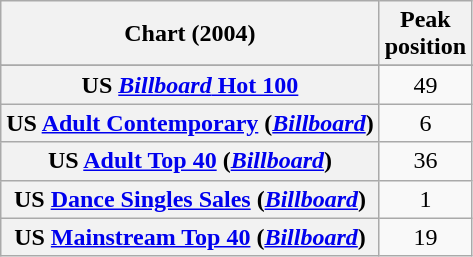<table class="wikitable sortable plainrowheaders" style="text-align:center">
<tr>
<th>Chart (2004)</th>
<th>Peak<br>position</th>
</tr>
<tr>
</tr>
<tr>
</tr>
<tr>
<th scope="row">US <a href='#'><em>Billboard</em> Hot 100</a></th>
<td>49</td>
</tr>
<tr>
<th scope="row">US <a href='#'>Adult Contemporary</a> (<em><a href='#'>Billboard</a></em>)</th>
<td>6</td>
</tr>
<tr>
<th scope="row">US <a href='#'>Adult Top 40</a> (<em><a href='#'>Billboard</a></em>)</th>
<td>36</td>
</tr>
<tr>
<th scope="row">US <a href='#'>Dance Singles Sales</a> (<em><a href='#'>Billboard</a></em>)<br></th>
<td>1</td>
</tr>
<tr>
<th scope="row">US <a href='#'>Mainstream Top 40</a> (<em><a href='#'>Billboard</a></em>)</th>
<td>19</td>
</tr>
</table>
